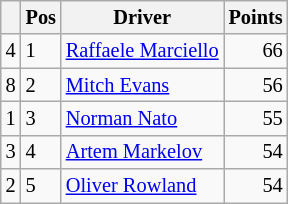<table class="wikitable" style="font-size: 85%;">
<tr>
<th></th>
<th>Pos</th>
<th>Driver</th>
<th>Points</th>
</tr>
<tr>
<td align="left"> 4</td>
<td align="left">1</td>
<td> <a href='#'>Raffaele Marciello</a></td>
<td align="right">66</td>
</tr>
<tr>
<td align="left"> 8</td>
<td align="left">2</td>
<td> <a href='#'>Mitch Evans</a></td>
<td align="right">56</td>
</tr>
<tr>
<td align="left"> 1</td>
<td align="left">3</td>
<td> <a href='#'>Norman Nato</a></td>
<td align="right">55</td>
</tr>
<tr>
<td align="left"> 3</td>
<td align="left">4</td>
<td> <a href='#'>Artem Markelov</a></td>
<td align="right">54</td>
</tr>
<tr>
<td align="left"> 2</td>
<td align="left">5</td>
<td> <a href='#'>Oliver Rowland</a></td>
<td align="right">54</td>
</tr>
</table>
